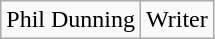<table class="wikitable">
<tr>
<td>Phil Dunning</td>
<td>Writer</td>
</tr>
</table>
